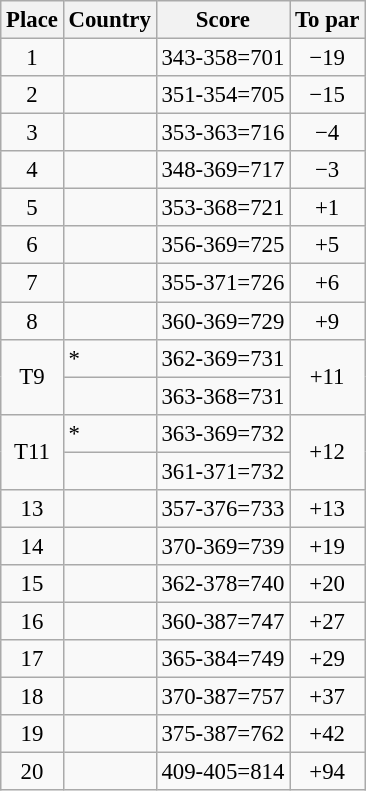<table class="wikitable" style="font-size:95%;">
<tr>
<th>Place</th>
<th>Country</th>
<th>Score</th>
<th>To par</th>
</tr>
<tr>
<td align="center">1</td>
<td></td>
<td align=center>343-358=701</td>
<td align="center">−19</td>
</tr>
<tr>
<td align="center">2</td>
<td></td>
<td align="center">351-354=705</td>
<td align="center">−15</td>
</tr>
<tr>
<td align="center">3</td>
<td></td>
<td align="center">353-363=716</td>
<td align="center">−4</td>
</tr>
<tr>
<td align="center">4</td>
<td></td>
<td align="center">348-369=717</td>
<td align="center">−3</td>
</tr>
<tr>
<td align="center">5</td>
<td></td>
<td align="center">353-368=721</td>
<td align="center">+1</td>
</tr>
<tr>
<td align="center">6</td>
<td></td>
<td align="center">356-369=725</td>
<td align="center">+5</td>
</tr>
<tr>
<td align="center">7</td>
<td></td>
<td align="center">355-371=726</td>
<td align="center">+6</td>
</tr>
<tr>
<td align="center">8</td>
<td></td>
<td align="center">360-369=729</td>
<td align="center">+9</td>
</tr>
<tr>
<td rowspan="2" align="center">T9</td>
<td> *</td>
<td align="center">362-369=731</td>
<td rowspan="2" align="center">+11</td>
</tr>
<tr>
<td></td>
<td align="center">363-368=731</td>
</tr>
<tr>
<td rowspan="2" align="center">T11</td>
<td> *</td>
<td align="center">363-369=732</td>
<td rowspan="2" align="center">+12</td>
</tr>
<tr>
<td></td>
<td align="center">361-371=732</td>
</tr>
<tr>
<td align="center">13</td>
<td></td>
<td align="center">357-376=733</td>
<td align="center">+13</td>
</tr>
<tr>
<td align="center">14</td>
<td></td>
<td align="center">370-369=739</td>
<td align="center">+19</td>
</tr>
<tr>
<td align="center">15</td>
<td></td>
<td align="center">362-378=740</td>
<td align="center">+20</td>
</tr>
<tr>
<td align=center>16</td>
<td></td>
<td align=center>360-387=747</td>
<td align=center>+27</td>
</tr>
<tr>
<td align=center>17</td>
<td></td>
<td align=center>365-384=749</td>
<td align=center>+29</td>
</tr>
<tr>
<td align=center>18</td>
<td></td>
<td>370-387=757</td>
<td align=center>+37</td>
</tr>
<tr>
<td align=center>19</td>
<td></td>
<td align=center>375-387=762</td>
<td align=center>+42</td>
</tr>
<tr>
<td align=center>20</td>
<td></td>
<td align=center>409-405=814</td>
<td align=center>+94</td>
</tr>
</table>
